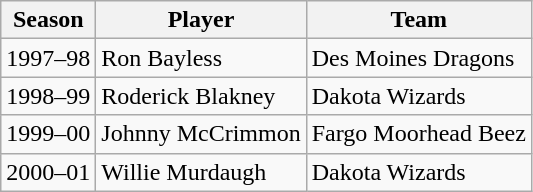<table class="wikitable">
<tr>
<th>Season</th>
<th>Player</th>
<th>Team</th>
</tr>
<tr>
<td>1997–98</td>
<td>Ron Bayless</td>
<td>Des Moines Dragons</td>
</tr>
<tr>
<td>1998–99</td>
<td>Roderick Blakney</td>
<td>Dakota Wizards</td>
</tr>
<tr>
<td>1999–00</td>
<td>Johnny McCrimmon</td>
<td>Fargo Moorhead Beez</td>
</tr>
<tr>
<td>2000–01</td>
<td>Willie Murdaugh</td>
<td>Dakota Wizards</td>
</tr>
</table>
